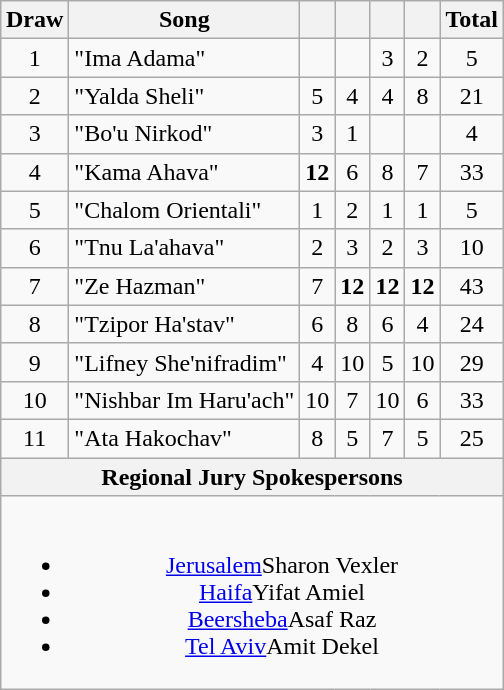<table class="wikitable plainrowheaders" style="margin: 1em auto 1em auto; text-align:center;">
<tr>
<th>Draw</th>
<th>Song</th>
<th></th>
<th></th>
<th></th>
<th></th>
<th>Total</th>
</tr>
<tr>
<td>1</td>
<td align="left">"Ima Adama"</td>
<td></td>
<td></td>
<td>3</td>
<td>2</td>
<td>5</td>
</tr>
<tr>
<td>2</td>
<td align="left">"Yalda Sheli"</td>
<td>5</td>
<td>4</td>
<td>4</td>
<td>8</td>
<td>21</td>
</tr>
<tr>
<td>3</td>
<td align="left">"Bo'u Nirkod"</td>
<td>3</td>
<td>1</td>
<td></td>
<td></td>
<td>4</td>
</tr>
<tr>
<td>4</td>
<td align="left">"Kama Ahava"</td>
<td><strong>12</strong></td>
<td>6</td>
<td>8</td>
<td>7</td>
<td>33</td>
</tr>
<tr>
<td>5</td>
<td align="left">"Chalom Orientali"</td>
<td>1</td>
<td>2</td>
<td>1</td>
<td>1</td>
<td>5</td>
</tr>
<tr>
<td>6</td>
<td align="left">"Tnu La'ahava"</td>
<td>2</td>
<td>3</td>
<td>2</td>
<td>3</td>
<td>10</td>
</tr>
<tr>
<td>7</td>
<td align="left">"Ze Hazman"</td>
<td>7</td>
<td><strong>12</strong></td>
<td><strong>12</strong></td>
<td><strong>12</strong></td>
<td>43</td>
</tr>
<tr>
<td>8</td>
<td align="left">"Tzipor Ha'stav"</td>
<td>6</td>
<td>8</td>
<td>6</td>
<td>4</td>
<td>24</td>
</tr>
<tr>
<td>9</td>
<td align="left">"Lifney She'nifradim"</td>
<td>4</td>
<td>10</td>
<td>5</td>
<td>10</td>
<td>29</td>
</tr>
<tr>
<td>10</td>
<td align="left">"Nishbar Im Haru'ach"</td>
<td>10</td>
<td>7</td>
<td>10</td>
<td>6</td>
<td>33</td>
</tr>
<tr>
<td>11</td>
<td align="left">"Ata Hakochav"</td>
<td>8</td>
<td>5</td>
<td>7</td>
<td>5</td>
<td>25</td>
</tr>
<tr>
<th colspan="7">Regional Jury Spokespersons</th>
</tr>
<tr>
<td colspan="7"><br><ul><li><a href='#'>Jerusalem</a>Sharon Vexler</li><li><a href='#'>Haifa</a>Yifat Amiel</li><li><a href='#'>Beersheba</a>Asaf Raz</li><li><a href='#'>Tel Aviv</a>Amit Dekel</li></ul></td>
</tr>
</table>
